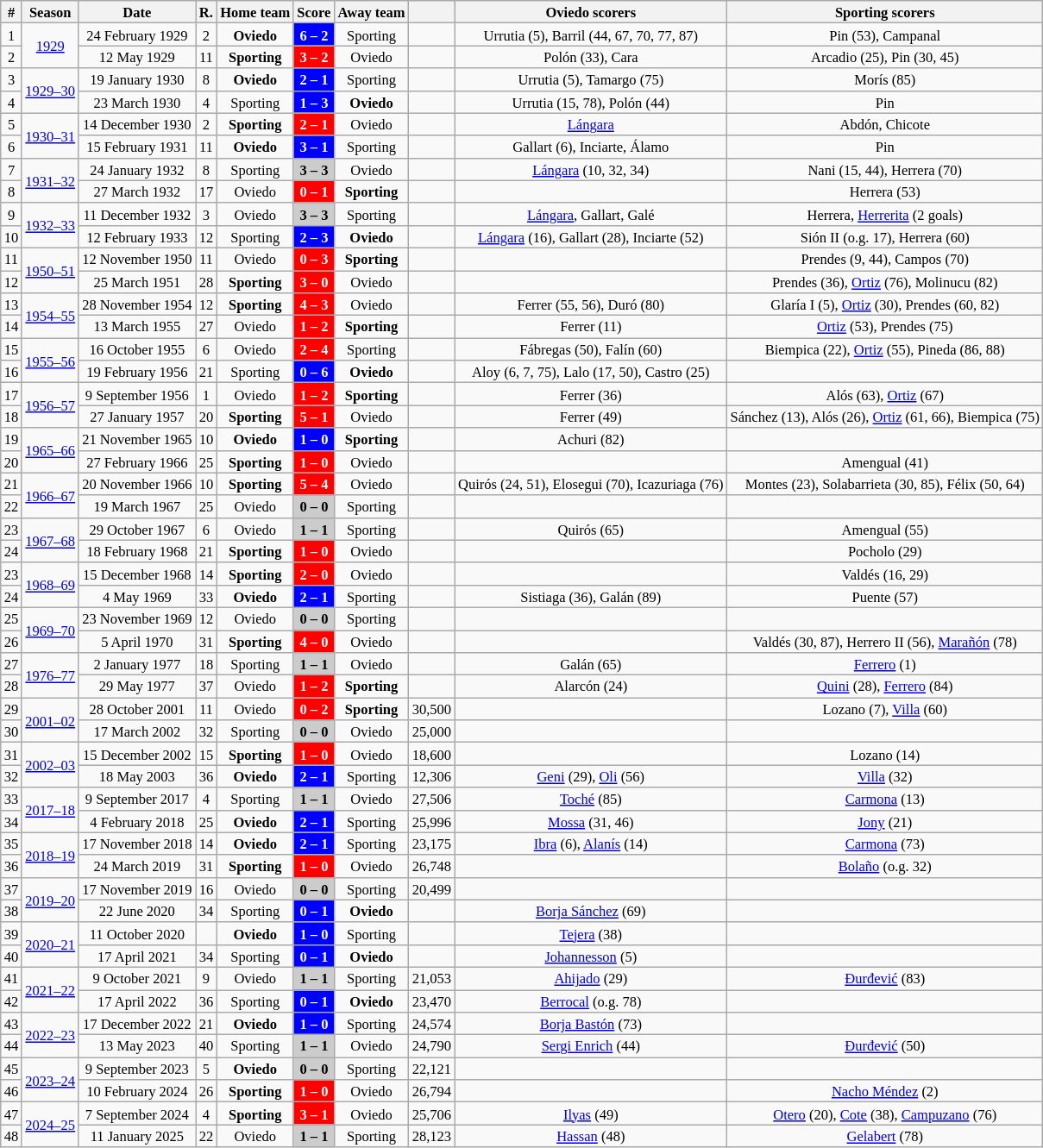<table class="wikitable" style="text-align: center; width=25%; font-size: 11px">
<tr>
<th>#</th>
<th>Season</th>
<th>Date</th>
<th>R.</th>
<th>Home team</th>
<th>Score</th>
<th>Away team</th>
<th></th>
<th>Oviedo scorers</th>
<th>Sporting scorers</th>
</tr>
<tr>
<td>1</td>
<td rowspan=2><a href='#'>1929</a></td>
<td>24 February 1929</td>
<td>2</td>
<td><strong>Oviedo</strong></td>
<td style="color:#FFFFFF; background:#0000FF"><strong>6 – 2</strong></td>
<td>Sporting</td>
<td></td>
<td>Urrutia (5), Barril (44, 67, 70, 77, 87)</td>
<td>Pin (53), Campanal</td>
</tr>
<tr>
<td>2</td>
<td>12 May 1929</td>
<td>11</td>
<td><strong>Sporting</strong></td>
<td style="color:#FFFFFF; background:#FF0000"><strong>3 – 2</strong></td>
<td>Oviedo</td>
<td></td>
<td>Polón (33), Cara</td>
<td>Arcadio (25), Pin (30, 45)</td>
</tr>
<tr>
<td>3</td>
<td rowspan=2><a href='#'>1929–30</a></td>
<td>19 January 1930</td>
<td>8</td>
<td><strong>Oviedo</strong></td>
<td style="color:#FFFFFF; background:#0000FF"><strong>2 – 1</strong></td>
<td>Sporting</td>
<td></td>
<td>Urrutia (5), Tamargo (75)</td>
<td>Morís (85)</td>
</tr>
<tr>
<td>4</td>
<td>23 March 1930</td>
<td>4</td>
<td>Sporting</td>
<td style="color:#FFFFFF; background:#0000FF"><strong>1 – 3</strong></td>
<td><strong>Oviedo</strong></td>
<td></td>
<td>Urrutia (15, 78), Polón (44)</td>
<td>Pin</td>
</tr>
<tr>
<td>5</td>
<td rowspan=2><a href='#'>1930–31</a></td>
<td>14 December 1930</td>
<td>2</td>
<td><strong>Sporting</strong></td>
<td style="color:#FFFFFF; background:#FF0000"><strong>2 – 1</strong></td>
<td>Oviedo</td>
<td></td>
<td><a href='#'>Lángara</a></td>
<td>Abdón, Chicote</td>
</tr>
<tr>
<td>6</td>
<td>15 February 1931</td>
<td>11</td>
<td><strong>Oviedo</strong></td>
<td style="color:#FFFFFF; background:#0000FF"><strong>3 – 1</strong></td>
<td>Sporting</td>
<td></td>
<td>Gallart (6), Inciarte, Álamo</td>
<td>Pin</td>
</tr>
<tr>
<td>7</td>
<td rowspan=2><a href='#'>1931–32</a></td>
<td>24 January 1932</td>
<td>8</td>
<td>Sporting</td>
<td style="color:#000000; background:#CCCCCC"><strong>3 – 3</strong></td>
<td>Oviedo</td>
<td></td>
<td><a href='#'>Lángara</a> (10, 32, 34)</td>
<td>Nani (15, 44), Herrera (70)</td>
</tr>
<tr>
<td>8</td>
<td>27 March 1932</td>
<td>17</td>
<td>Oviedo</td>
<td style="color:#FFFFFF; background:#FF0000"><strong>0 – 1</strong></td>
<td><strong>Sporting</strong></td>
<td></td>
<td></td>
<td>Herrera (53)</td>
</tr>
<tr>
<td>9</td>
<td rowspan=2><a href='#'>1932–33</a></td>
<td>11 December 1932</td>
<td>3</td>
<td>Oviedo</td>
<td style="color:#000000; background:#CCCCCC"><strong>3 – 3</strong></td>
<td>Sporting</td>
<td></td>
<td><a href='#'>Lángara</a>, Gallart, Galé</td>
<td>Herrera, <a href='#'>Herrerita</a> (2 goals)</td>
</tr>
<tr>
<td>10</td>
<td>12 February 1933</td>
<td>12</td>
<td>Sporting</td>
<td style="color:#FFFFFF; background:#0000FF"><strong>2 – 3</strong></td>
<td><strong>Oviedo</strong></td>
<td></td>
<td><a href='#'>Lángara</a> (16), Gallart (28), Inciarte (52)</td>
<td>Sión II (o.g. 17), Herrera (60)</td>
</tr>
<tr>
<td>11</td>
<td rowspan=2><a href='#'>1950–51</a></td>
<td>12 November 1950</td>
<td>11</td>
<td>Oviedo</td>
<td style="color:#FFFFFF; background:#FF0000"><strong>0 – 3</strong></td>
<td><strong>Sporting</strong></td>
<td></td>
<td></td>
<td>Prendes (9, 44), Campos (70)</td>
</tr>
<tr>
<td>12</td>
<td>25 March 1951</td>
<td>28</td>
<td><strong>Sporting</strong></td>
<td style="color:#FFFFFF; background:#FF0000"><strong>3 – 0</strong></td>
<td>Oviedo</td>
<td></td>
<td></td>
<td>Prendes (36), <a href='#'>Ortiz</a> (76), Molinucu (82)</td>
</tr>
<tr>
<td>13</td>
<td rowspan=2><a href='#'>1954–55</a></td>
<td>28 November 1954</td>
<td>12</td>
<td><strong>Sporting</strong></td>
<td style="color:#FFFFFF; background:#FF0000"><strong>4 – 3</strong></td>
<td>Oviedo</td>
<td></td>
<td>Ferrer (55, 56), Duró (80)</td>
<td>Glaría I (5), <a href='#'>Ortiz</a> (30), Prendes (60, 82)</td>
</tr>
<tr>
<td>14</td>
<td>13 March 1955</td>
<td>27</td>
<td>Oviedo</td>
<td style="color:#FFFFFF; background:#FF0000"><strong>1 – 2</strong></td>
<td><strong>Sporting</strong></td>
<td></td>
<td>Ferrer (11)</td>
<td><a href='#'>Ortiz</a> (53), Prendes (75)</td>
</tr>
<tr>
<td>15</td>
<td rowspan=2><a href='#'>1955–56</a></td>
<td>16 October 1955</td>
<td>6</td>
<td>Oviedo</td>
<td style="color:#FFFFFF; background:#FF0000"><strong>2 – 4</strong></td>
<td>Sporting</td>
<td></td>
<td>Fábregas (50), Falín (60)</td>
<td>Biempica (22), <a href='#'>Ortiz</a> (55), Pineda (86, 88)</td>
</tr>
<tr>
<td>16</td>
<td>19 February 1956</td>
<td>21</td>
<td>Sporting</td>
<td style="color:#FFFFFF; background:#0000FF"><strong>0 – 6</strong></td>
<td><strong>Oviedo</strong></td>
<td></td>
<td>Aloy (6, 7, 75), Lalo (17, 50), Castro (25)</td>
<td></td>
</tr>
<tr>
<td>17</td>
<td rowspan=2><a href='#'>1956–57</a></td>
<td>9 September 1956</td>
<td>1</td>
<td>Oviedo</td>
<td style="color:#FFFFFF; background:#FF0000"><strong>1 – 2</strong></td>
<td><strong>Sporting</strong></td>
<td></td>
<td>Ferrer (36)</td>
<td>Alós (63), <a href='#'>Ortiz</a> (67)</td>
</tr>
<tr>
<td>18</td>
<td>27 January 1957</td>
<td>20</td>
<td><strong>Sporting</strong></td>
<td style="color:#FFFFFF; background:#FF0000"><strong>5 – 1</strong></td>
<td>Oviedo</td>
<td></td>
<td>Ferrer (49)</td>
<td>Sánchez (13), Alós (26), <a href='#'>Ortiz</a> (61, 66), Biempica (75)</td>
</tr>
<tr>
<td>19</td>
<td rowspan=2><a href='#'>1965–66</a></td>
<td>21 November 1965</td>
<td>10</td>
<td><strong>Oviedo</strong></td>
<td style="color:#FFFFFF; background:#0000FF"><strong>1 – 0</strong></td>
<td><strong>Sporting</strong></td>
<td></td>
<td>Achuri (82)</td>
<td></td>
</tr>
<tr>
<td>20</td>
<td>27 February 1966</td>
<td>25</td>
<td><strong>Sporting</strong></td>
<td style="color:#FFFFFF; background:#FF0000"><strong>1 – 0</strong></td>
<td>Oviedo</td>
<td></td>
<td></td>
<td>Amengual (41)</td>
</tr>
<tr>
<td>21</td>
<td rowspan=2><a href='#'>1966–67</a></td>
<td>20 November 1966</td>
<td>10</td>
<td><strong>Sporting</strong></td>
<td style="color:#FFFFFF; background:#FF0000"><strong>5 – 4</strong></td>
<td>Oviedo</td>
<td></td>
<td>Quirós (24, 51), Elosegui (70), Icazuriaga (76)</td>
<td>Montes (23), Solabarrieta (30, 85), Félix (50, 64)</td>
</tr>
<tr>
<td>22</td>
<td>19 March 1967</td>
<td>25</td>
<td>Oviedo</td>
<td style="color:#000000; background:#CCCCCC"><strong>0 – 0</strong></td>
<td>Sporting</td>
<td></td>
<td></td>
<td></td>
</tr>
<tr>
<td>23</td>
<td rowspan=2><a href='#'>1967–68</a></td>
<td>29 October 1967</td>
<td>6</td>
<td>Oviedo</td>
<td style="color:#000000; background:#CCCCCC"><strong>1 – 1</strong></td>
<td>Sporting</td>
<td></td>
<td>Quirós (65)</td>
<td>Amengual (55)</td>
</tr>
<tr>
<td>24</td>
<td>18 February 1968</td>
<td>21</td>
<td><strong>Sporting</strong></td>
<td style="color:#FFFFFF; background:#FF0000"><strong>1 – 0</strong></td>
<td>Oviedo</td>
<td></td>
<td></td>
<td>Pocholo (29)</td>
</tr>
<tr>
<td>23</td>
<td rowspan=2><a href='#'>1968–69</a></td>
<td>15 December 1968</td>
<td>14</td>
<td><strong>Sporting</strong></td>
<td style="color:#FFFFFF; background:#FF0000"><strong>2 – 0</strong></td>
<td>Oviedo</td>
<td></td>
<td></td>
<td>Valdés (16, 29)</td>
</tr>
<tr>
<td>24</td>
<td>4 May 1969</td>
<td>33</td>
<td><strong>Oviedo</strong></td>
<td style="color:#FFFFFF; background:#0000FF"><strong>2 – 1</strong></td>
<td>Sporting</td>
<td></td>
<td>Sistiaga (36), Galán (89)</td>
<td>Puente (57)</td>
</tr>
<tr>
<td>25</td>
<td rowspan=2><a href='#'>1969–70</a></td>
<td>23 November 1969</td>
<td>12</td>
<td>Oviedo</td>
<td style="color:#000000; background:#CCCCCC"><strong>0 – 0</strong></td>
<td>Sporting</td>
<td></td>
<td></td>
<td></td>
</tr>
<tr>
<td>26</td>
<td>5 April 1970</td>
<td>31</td>
<td><strong>Sporting</strong></td>
<td style="color:#FFFFFF; background:#FF0000"><strong>4 – 0</strong></td>
<td>Oviedo</td>
<td></td>
<td></td>
<td>Valdés (30, 87), Herrero II (56), <a href='#'>Marañón</a> (78)</td>
</tr>
<tr>
<td>27</td>
<td rowspan=2><a href='#'>1976–77</a></td>
<td>2 January 1977</td>
<td>18</td>
<td>Sporting</td>
<td style="color:#000000; background:#CCCCCC"><strong>1 – 1</strong></td>
<td>Oviedo</td>
<td></td>
<td>Galán (65)</td>
<td><a href='#'>Ferrero</a> (1)</td>
</tr>
<tr>
<td>28</td>
<td>29 May 1977</td>
<td>37</td>
<td>Oviedo</td>
<td style="color:#FFFFFF; background:#FF0000"><strong>1 – 2</strong></td>
<td><strong>Sporting</strong></td>
<td></td>
<td>Alarcón (24)</td>
<td><a href='#'>Quini</a> (28), <a href='#'>Ferrero</a> (84)</td>
</tr>
<tr>
<td>29</td>
<td rowspan=2><a href='#'>2001–02</a></td>
<td>28 October 2001</td>
<td>11</td>
<td>Oviedo</td>
<td style="color:#FFFFFF; background:#FF0000"><strong>0 – 2</strong></td>
<td><strong>Sporting</strong></td>
<td>30,500</td>
<td></td>
<td>Lozano (7), <a href='#'>Villa</a> (60)</td>
</tr>
<tr>
<td>30</td>
<td>17 March 2002</td>
<td>32</td>
<td>Sporting</td>
<td style="color:#000000; background:#CCCCCC"><strong>0 – 0</strong></td>
<td>Oviedo</td>
<td>25,000</td>
<td></td>
<td></td>
</tr>
<tr>
<td>31</td>
<td rowspan=2><a href='#'>2002–03</a></td>
<td>15 December 2002</td>
<td>15</td>
<td><strong>Sporting</strong></td>
<td style="color:#FFFFFF; background:#FF0000"><strong>1 – 0</strong></td>
<td>Oviedo</td>
<td>18,600</td>
<td></td>
<td>Lozano (14)</td>
</tr>
<tr>
<td>32</td>
<td>18 May 2003</td>
<td>36</td>
<td><strong>Oviedo</strong></td>
<td style="color:#FFFFFF; background:#0000FF"><strong>2 – 1</strong></td>
<td>Sporting</td>
<td>12,306</td>
<td><a href='#'>Geni</a> (29), <a href='#'>Oli</a> (56)</td>
<td><a href='#'>Villa</a> (32)</td>
</tr>
<tr>
<td>33</td>
<td rowspan=2><a href='#'>2017–18</a></td>
<td>9 September 2017</td>
<td>4</td>
<td>Sporting</td>
<td style="color:#000000; background:#CCCCCC"><strong>1 – 1</strong></td>
<td>Oviedo</td>
<td>27,506</td>
<td><a href='#'>Toché</a> (85)</td>
<td><a href='#'>Carmona</a> (13)</td>
</tr>
<tr>
<td>34</td>
<td>4 February 2018</td>
<td>25</td>
<td><strong>Oviedo</strong></td>
<td style="color:#FFFFFF; background:#0000FF"><strong>2 – 1</strong></td>
<td>Sporting</td>
<td>25,996</td>
<td><a href='#'>Mossa</a> (31, 46)</td>
<td><a href='#'>Jony</a> (21)</td>
</tr>
<tr>
<td>35</td>
<td rowspan=2><a href='#'>2018–19</a></td>
<td>17 November 2018</td>
<td>14</td>
<td><strong>Oviedo</strong></td>
<td style="color:#FFFFFF; background:#0000FF"><strong>2 – 1</strong></td>
<td>Sporting</td>
<td>23,175</td>
<td><a href='#'>Ibra</a> (6), <a href='#'>Alanís</a> (14)</td>
<td><a href='#'>Carmona</a> (73)</td>
</tr>
<tr>
<td>36</td>
<td>24 March 2019</td>
<td>31</td>
<td><strong>Sporting</strong></td>
<td style="color:#FFFFFF; background:#FF0000"><strong>1 – 0</strong></td>
<td>Oviedo</td>
<td>26,748</td>
<td></td>
<td><a href='#'>Bolaño</a> (o.g. 32)</td>
</tr>
<tr>
<td>37</td>
<td rowspan=2><a href='#'>2019–20</a></td>
<td>17 November 2019</td>
<td>16</td>
<td>Oviedo</td>
<td style="color:#000000; background:#CCCCCC"><strong>0 – 0</strong></td>
<td>Sporting</td>
<td>20,499</td>
<td></td>
<td></td>
</tr>
<tr>
<td>38</td>
<td>22 June 2020</td>
<td>34</td>
<td>Sporting</td>
<td style="color:#FFFFFF; background:#0000FF"><strong>0 – 1</strong></td>
<td><strong>Oviedo</strong></td>
<td></td>
<td><a href='#'>Borja Sánchez</a> (69)</td>
<td></td>
</tr>
<tr>
<td>39</td>
<td rowspan=2><a href='#'>2020–21</a></td>
<td>11 October 2020</td>
<td></td>
<td><strong>Oviedo</strong></td>
<td style="color:#FFFFFF; background:#0000FF"><strong>1 – 0</strong></td>
<td>Sporting</td>
<td></td>
<td><a href='#'>Tejera</a>  (38)</td>
<td></td>
</tr>
<tr>
<td>40</td>
<td>17 April 2021</td>
<td>34</td>
<td>Sporting</td>
<td style="color:#FFFFFF; background:#0000FF"><strong>0 – 1</strong></td>
<td><strong>Oviedo</strong></td>
<td></td>
<td><a href='#'>Johannesson</a> (5)</td>
<td></td>
</tr>
<tr>
<td>41</td>
<td rowspan=2><a href='#'>2021–22</a></td>
<td>9 October 2021</td>
<td>9</td>
<td>Oviedo</td>
<td style="color:#000000; background:#CCCCCC"><strong>1 – 1</strong></td>
<td>Sporting</td>
<td>21,053</td>
<td><a href='#'>Ahijado</a> (29)</td>
<td><a href='#'>Đurđević</a> (83)</td>
</tr>
<tr>
<td>42</td>
<td>17 April 2022</td>
<td>36</td>
<td>Sporting</td>
<td style="color:#FFFFFF; background:#0000FF"><strong>0 – 1</strong></td>
<td><strong>Oviedo</strong></td>
<td>23,470</td>
<td><a href='#'>Berrocal</a> (o.g. 78)</td>
<td></td>
</tr>
<tr>
<td>43</td>
<td rowspan=2><a href='#'>2022–23</a></td>
<td>17 December 2022</td>
<td>21</td>
<td><strong>Oviedo</strong></td>
<td style="color:#FFFFFF; background:#0000FF"><strong>1 – 0</strong></td>
<td>Sporting</td>
<td>24,574</td>
<td><a href='#'>Borja Bastón</a>  (73)</td>
<td></td>
</tr>
<tr>
<td>44</td>
<td>13 May 2023</td>
<td>40</td>
<td>Sporting</td>
<td style="color:#000000; background:#CCCCCC"><strong>1 – 1</strong></td>
<td>Oviedo</td>
<td>24,790</td>
<td><a href='#'>Sergi Enrich</a> (44)</td>
<td><a href='#'>Đurđević</a> (50)</td>
</tr>
<tr>
<td>45</td>
<td rowspan=2><a href='#'>2023–24</a></td>
<td>9 September 2023</td>
<td>5</td>
<td><strong>Oviedo</strong></td>
<td style="color:#000000; background:#CCCCCC"><strong>0 – 0</strong></td>
<td>Sporting</td>
<td>22,121</td>
<td></td>
<td></td>
</tr>
<tr>
<td>46</td>
<td>10 February 2024</td>
<td>26</td>
<td><strong>Sporting</strong></td>
<td style="color:#FFFFFF; background:#FF0000"><strong>1 – 0</strong></td>
<td>Oviedo</td>
<td>26,794</td>
<td></td>
<td><a href='#'>Nacho Méndez</a> (2)</td>
</tr>
<tr>
<td>47</td>
<td rowspan=2><a href='#'>2024–25</a></td>
<td>7 September 2024</td>
<td>4</td>
<td><strong>Sporting</strong></td>
<td style="color:#FFFFFF; background:#FF0000"><strong>3 – 1</strong></td>
<td>Oviedo</td>
<td>25,706</td>
<td><a href='#'>Ilyas</a> (49)</td>
<td><a href='#'>Otero</a> (20), <a href='#'>Cote</a> (38), <a href='#'>Campuzano</a> (76)</td>
</tr>
<tr>
<td>48</td>
<td>11 January 2025</td>
<td>22</td>
<td>Oviedo</td>
<td style="color:#000000; background:#CCCCCC"><strong>1 – 1</strong></td>
<td>Sporting</td>
<td>28,123</td>
<td><a href='#'>Hassan</a> (48)</td>
<td><a href='#'>Gelabert</a> (78)</td>
</tr>
</table>
